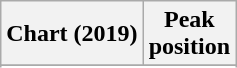<table class="wikitable sortable plainrowheaders">
<tr>
<th scope="col">Chart (2019)</th>
<th scope="col">Peak<br>position</th>
</tr>
<tr>
</tr>
<tr>
</tr>
<tr>
</tr>
<tr>
</tr>
<tr>
</tr>
</table>
